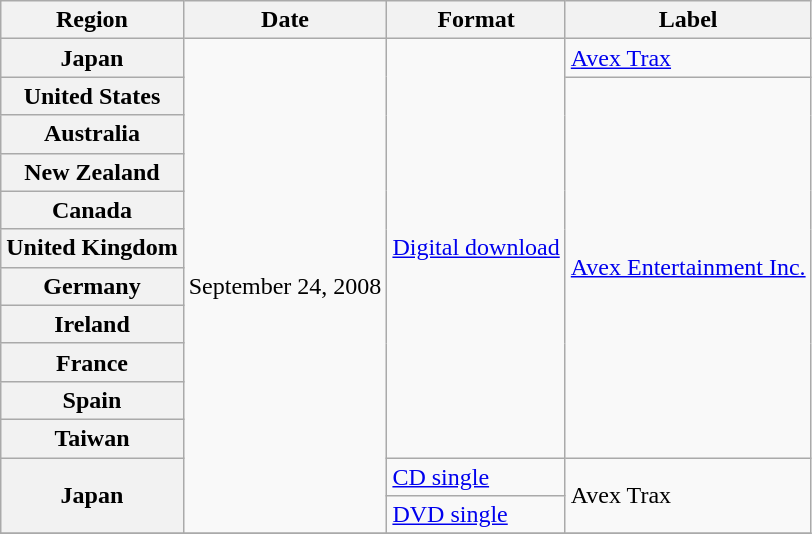<table class="wikitable plainrowheaders">
<tr>
<th scope="col">Region</th>
<th scope="col">Date</th>
<th scope="col">Format</th>
<th scope="col">Label</th>
</tr>
<tr>
<th scope="row">Japan</th>
<td rowspan="13">September 24, 2008</td>
<td rowspan="11"><a href='#'>Digital download</a></td>
<td><a href='#'>Avex Trax</a></td>
</tr>
<tr>
<th scope="row">United States</th>
<td rowspan="10"><a href='#'>Avex Entertainment Inc.</a></td>
</tr>
<tr>
<th scope="row">Australia</th>
</tr>
<tr>
<th scope="row">New Zealand</th>
</tr>
<tr>
<th scope="row">Canada</th>
</tr>
<tr>
<th scope="row">United Kingdom</th>
</tr>
<tr>
<th scope="row">Germany</th>
</tr>
<tr>
<th scope="row">Ireland</th>
</tr>
<tr>
<th scope="row">France</th>
</tr>
<tr>
<th scope="row">Spain</th>
</tr>
<tr>
<th scope="row">Taiwan</th>
</tr>
<tr>
<th scope="row" rowspan="2">Japan</th>
<td><a href='#'>CD single</a></td>
<td rowspan="2">Avex Trax</td>
</tr>
<tr>
<td><a href='#'>DVD single</a></td>
</tr>
<tr>
</tr>
</table>
